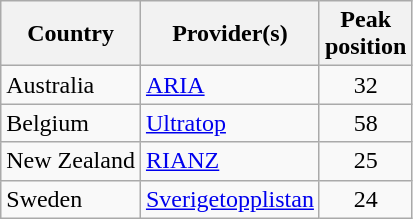<table class="wikitable sortable">
<tr>
<th align="left">Country</th>
<th align="left">Provider(s)</th>
<th align="left">Peak<br>position</th>
</tr>
<tr>
<td align="left">Australia</td>
<td align="left"><a href='#'>ARIA</a></td>
<td style="text-align:center;">32</td>
</tr>
<tr>
<td align="left">Belgium</td>
<td align="left"><a href='#'>Ultratop</a></td>
<td style="text-align:center;">58</td>
</tr>
<tr>
<td align="left">New Zealand</td>
<td align="left"><a href='#'>RIANZ</a></td>
<td style="text-align:center;">25</td>
</tr>
<tr>
<td align="left">Sweden</td>
<td align="left"><a href='#'>Sverigetopplistan</a></td>
<td style="text-align:center;">24</td>
</tr>
</table>
